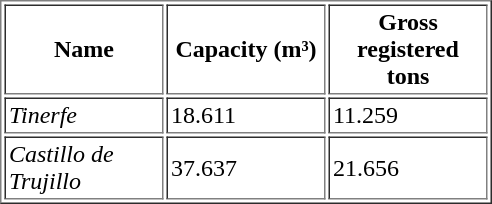<table border="1" cellpadding="2">
<tr>
<th width="100">Name</th>
<th width="100">Capacity (m³)</th>
<th width="100">Gross registered tons</th>
</tr>
<tr>
<td><em>Tinerfe</em></td>
<td>18.611</td>
<td>11.259</td>
</tr>
<tr>
<td><em>Castillo de Trujillo</em></td>
<td>37.637</td>
<td>21.656</td>
</tr>
</table>
